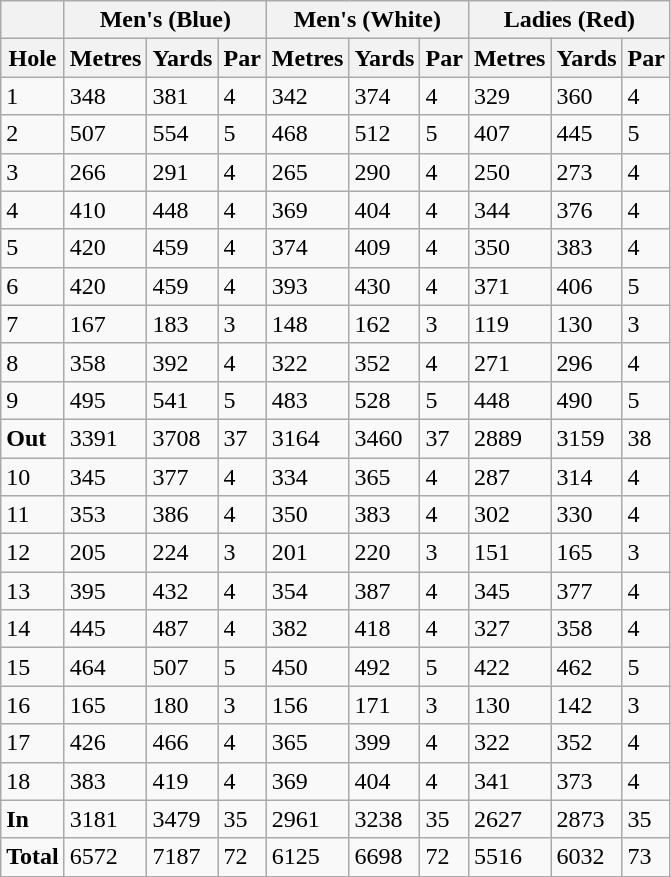<table class="wikitable">
<tr>
<th></th>
<th colspan="3">Men's (Blue)</th>
<th colspan="3">Men's (White)</th>
<th colspan="3">Ladies (Red)</th>
</tr>
<tr>
<th>Hole</th>
<th>Metres</th>
<th>Yards</th>
<th>Par</th>
<th>Metres</th>
<th>Yards</th>
<th>Par</th>
<th>Metres</th>
<th>Yards</th>
<th>Par</th>
</tr>
<tr>
<td>1</td>
<td>348</td>
<td>381</td>
<td>4</td>
<td>342</td>
<td>374</td>
<td>4</td>
<td>329</td>
<td>360</td>
<td>4</td>
</tr>
<tr>
<td>2</td>
<td>507</td>
<td>554</td>
<td>5</td>
<td>468</td>
<td>512</td>
<td>5</td>
<td>407</td>
<td>445</td>
<td>5</td>
</tr>
<tr>
<td>3</td>
<td>266</td>
<td>291</td>
<td>4</td>
<td>265</td>
<td>290</td>
<td>4</td>
<td>250</td>
<td>273</td>
<td>4</td>
</tr>
<tr>
<td>4</td>
<td>410</td>
<td>448</td>
<td>4</td>
<td>369</td>
<td>404</td>
<td>4</td>
<td>344</td>
<td>376</td>
<td>4</td>
</tr>
<tr>
<td>5</td>
<td>420</td>
<td>459</td>
<td>4</td>
<td>374</td>
<td>409</td>
<td>4</td>
<td>350</td>
<td>383</td>
<td>4</td>
</tr>
<tr>
<td>6</td>
<td>420</td>
<td>459</td>
<td>4</td>
<td>393</td>
<td>430</td>
<td>4</td>
<td>371</td>
<td>406</td>
<td>5</td>
</tr>
<tr>
<td>7</td>
<td>167</td>
<td>183</td>
<td>3</td>
<td>148</td>
<td>162</td>
<td>3</td>
<td>119</td>
<td>130</td>
<td>3</td>
</tr>
<tr>
<td>8</td>
<td>358</td>
<td>392</td>
<td>4</td>
<td>322</td>
<td>352</td>
<td>4</td>
<td>271</td>
<td>296</td>
<td>4</td>
</tr>
<tr>
<td>9</td>
<td>495</td>
<td>541</td>
<td>5</td>
<td>483</td>
<td>528</td>
<td>5</td>
<td>448</td>
<td>490</td>
<td>5</td>
</tr>
<tr>
<td><strong>Out</strong></td>
<td>3391</td>
<td>3708</td>
<td>37</td>
<td>3164</td>
<td>3460</td>
<td>37</td>
<td>2889</td>
<td>3159</td>
<td>38</td>
</tr>
<tr>
<td>10</td>
<td>345</td>
<td>377</td>
<td>4</td>
<td>334</td>
<td>365</td>
<td>4</td>
<td>287</td>
<td>314</td>
<td>4</td>
</tr>
<tr>
<td>11</td>
<td>353</td>
<td>386</td>
<td>4</td>
<td>350</td>
<td>383</td>
<td>4</td>
<td>302</td>
<td>330</td>
<td>4</td>
</tr>
<tr>
<td>12</td>
<td>205</td>
<td>224</td>
<td>3</td>
<td>201</td>
<td>220</td>
<td>3</td>
<td>151</td>
<td>165</td>
<td>3</td>
</tr>
<tr>
<td>13</td>
<td>395</td>
<td>432</td>
<td>4</td>
<td>354</td>
<td>387</td>
<td>4</td>
<td>345</td>
<td>377</td>
<td>4</td>
</tr>
<tr>
<td>14</td>
<td>445</td>
<td>487</td>
<td>4</td>
<td>382</td>
<td>418</td>
<td>4</td>
<td>327</td>
<td>358</td>
<td>4</td>
</tr>
<tr>
<td>15</td>
<td>464</td>
<td>507</td>
<td>5</td>
<td>450</td>
<td>492</td>
<td>5</td>
<td>422</td>
<td>462</td>
<td>5</td>
</tr>
<tr>
<td>16</td>
<td>165</td>
<td>180</td>
<td>3</td>
<td>156</td>
<td>171</td>
<td>3</td>
<td>130</td>
<td>142</td>
<td>3</td>
</tr>
<tr>
<td>17</td>
<td>426</td>
<td>466</td>
<td>4</td>
<td>365</td>
<td>399</td>
<td>4</td>
<td>322</td>
<td>352</td>
<td>4</td>
</tr>
<tr>
<td>18</td>
<td>383</td>
<td>419</td>
<td>4</td>
<td>369</td>
<td>404</td>
<td>4</td>
<td>341</td>
<td>373</td>
<td>4</td>
</tr>
<tr>
<td><strong>In</strong></td>
<td>3181</td>
<td>3479</td>
<td>35</td>
<td>2961</td>
<td>3238</td>
<td>35</td>
<td>2627</td>
<td>2873</td>
<td>35</td>
</tr>
<tr>
<td><strong>Total</strong></td>
<td>6572</td>
<td>7187</td>
<td>72</td>
<td>6125</td>
<td>6698</td>
<td>72</td>
<td>5516</td>
<td>6032</td>
<td>73</td>
</tr>
</table>
